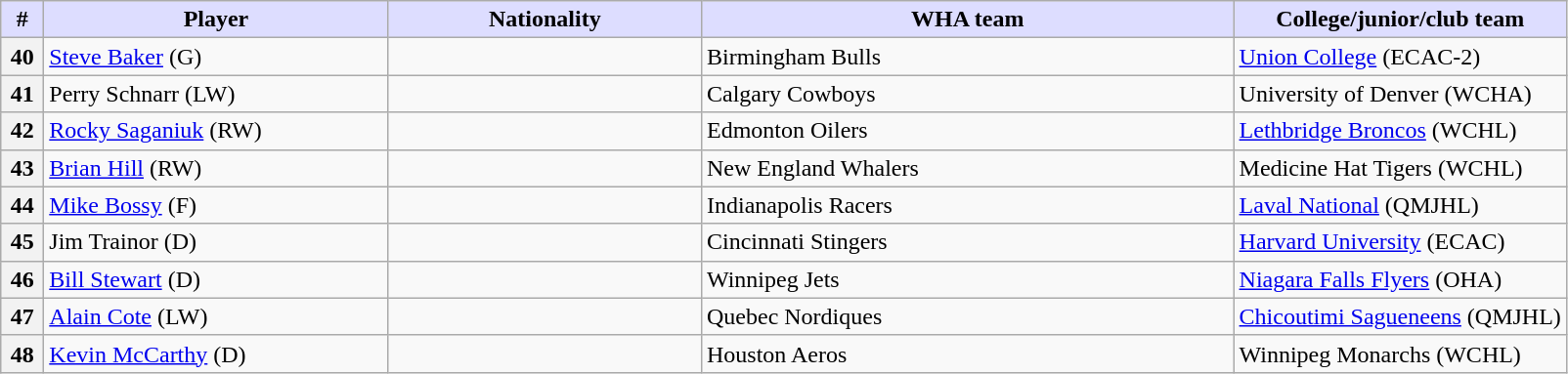<table class="wikitable">
<tr>
<th style="background:#ddf; width:2.75%;">#</th>
<th style="background:#ddf; width:22.0%;">Player</th>
<th style="background:#ddf; width:20.0%;">Nationality</th>
<th style="background:#ddf; width:34.0%;">WHA team</th>
<th style="background:#ddf; width:100.0%;">College/junior/club team</th>
</tr>
<tr>
<th>40</th>
<td><a href='#'>Steve Baker</a> (G)</td>
<td></td>
<td>Birmingham Bulls</td>
<td><a href='#'>Union College</a> (ECAC-2)</td>
</tr>
<tr>
<th>41</th>
<td>Perry Schnarr (LW)</td>
<td></td>
<td>Calgary Cowboys</td>
<td>University of Denver (WCHA)</td>
</tr>
<tr>
<th>42</th>
<td><a href='#'>Rocky Saganiuk</a> (RW)</td>
<td></td>
<td>Edmonton Oilers</td>
<td><a href='#'>Lethbridge Broncos</a> (WCHL)</td>
</tr>
<tr>
<th>43</th>
<td><a href='#'>Brian Hill</a> (RW)</td>
<td></td>
<td>New England Whalers</td>
<td>Medicine Hat Tigers (WCHL)</td>
</tr>
<tr>
<th>44</th>
<td><a href='#'>Mike Bossy</a> (F)</td>
<td></td>
<td>Indianapolis Racers</td>
<td><a href='#'>Laval National</a> (QMJHL)</td>
</tr>
<tr>
<th>45</th>
<td>Jim Trainor (D)</td>
<td></td>
<td>Cincinnati Stingers</td>
<td><a href='#'>Harvard University</a> (ECAC)</td>
</tr>
<tr>
<th>46</th>
<td><a href='#'>Bill Stewart</a> (D)</td>
<td></td>
<td>Winnipeg Jets</td>
<td><a href='#'>Niagara Falls Flyers</a> (OHA)</td>
</tr>
<tr>
<th>47</th>
<td><a href='#'>Alain Cote</a> (LW)</td>
<td></td>
<td>Quebec Nordiques</td>
<td><a href='#'>Chicoutimi Sagueneens</a> (QMJHL)</td>
</tr>
<tr>
<th>48</th>
<td><a href='#'>Kevin McCarthy</a> (D)</td>
<td></td>
<td>Houston Aeros</td>
<td>Winnipeg Monarchs (WCHL)</td>
</tr>
</table>
